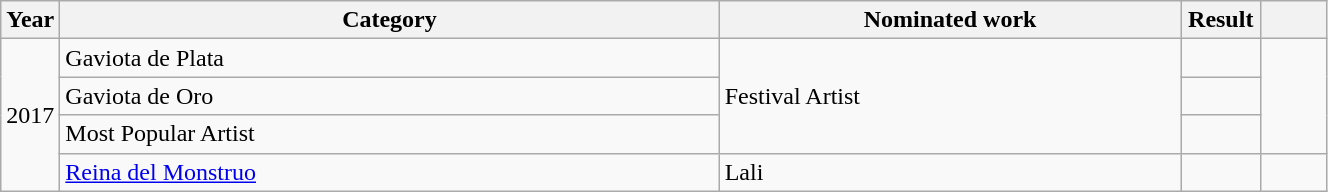<table class="wikitable plainrowheaders" style="width:70%;">
<tr>
<th scope="col" style="width:4%;">Year</th>
<th scope="col" style="width:50%;">Category</th>
<th scope="col" style="width:35%;">Nominated work</th>
<th scope="col" style="width:6%;">Result</th>
<th scope="col" style="width:6%;"></th>
</tr>
<tr>
<td rowspan="4">2017</td>
<td>Gaviota de Plata</td>
<td rowspan="3">Festival Artist</td>
<td></td>
<td rowspan="3"></td>
</tr>
<tr>
<td>Gaviota de Oro</td>
<td></td>
</tr>
<tr>
<td>Most Popular Artist</td>
<td></td>
</tr>
<tr>
<td><a href='#'>Reina del Monstruo</a></td>
<td>Lali</td>
<td></td>
<td></td>
</tr>
</table>
